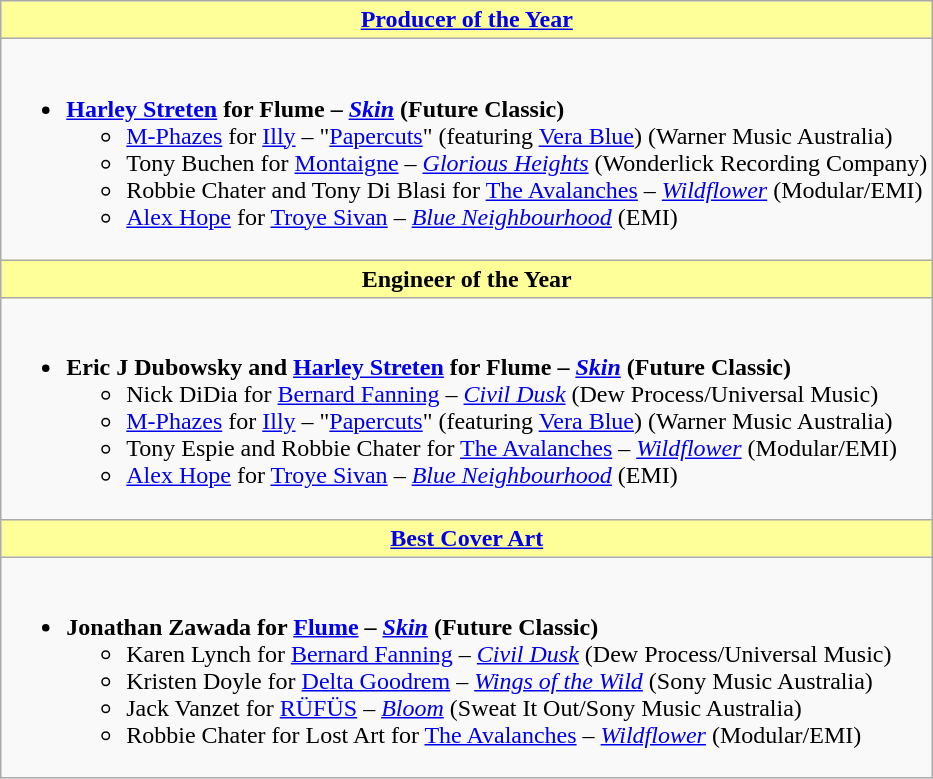<table class=wikitable style="width=150%">
<tr>
<th ! style="background:#ff9; width=;"50%"><a href='#'>Producer of the Year</a></th>
</tr>
<tr>
<td><br><ul><li><strong><a href='#'>Harley Streten</a> for Flume – <em><a href='#'>Skin</a></em> (Future Classic)</strong><ul><li><a href='#'>M-Phazes</a> for <a href='#'>Illy</a> – "<a href='#'>Papercuts</a>" (featuring <a href='#'>Vera Blue</a>) (Warner Music Australia)</li><li>Tony Buchen for <a href='#'>Montaigne</a> – <em><a href='#'>Glorious Heights</a></em> (Wonderlick Recording Company)</li><li>Robbie Chater and Tony Di Blasi for <a href='#'>The Avalanches</a> – <em><a href='#'>Wildflower</a></em> (Modular/EMI)</li><li><a href='#'>Alex Hope</a> for <a href='#'>Troye Sivan</a> – <em><a href='#'>Blue Neighbourhood</a></em> (EMI)</li></ul></li></ul></td>
</tr>
<tr>
<th ! style="background:#ff9; width=;"50%">Engineer of the Year</th>
</tr>
<tr>
<td><br><ul><li><strong>Eric J Dubowsky and <a href='#'>Harley Streten</a> for Flume – <em><a href='#'>Skin</a></em> (Future Classic)</strong><ul><li>Nick DiDia for <a href='#'>Bernard Fanning</a> – <em><a href='#'>Civil Dusk</a></em> (Dew Process/Universal Music)</li><li><a href='#'>M-Phazes</a> for <a href='#'>Illy</a> – "<a href='#'>Papercuts</a>" (featuring <a href='#'>Vera Blue</a>) (Warner Music Australia)</li><li>Tony Espie and Robbie Chater for <a href='#'>The Avalanches</a> – <em><a href='#'>Wildflower</a></em> (Modular/EMI)</li><li><a href='#'>Alex Hope</a> for <a href='#'>Troye Sivan</a> – <em><a href='#'>Blue Neighbourhood</a></em> (EMI)</li></ul></li></ul></td>
</tr>
<tr>
<th ! style="background:#ff9; width=;"50%"><a href='#'>Best Cover Art</a></th>
</tr>
<tr>
<td><br><ul><li><strong>Jonathan Zawada for <a href='#'>Flume</a> – <em><a href='#'>Skin</a></em> (Future Classic)</strong><ul><li>Karen Lynch for <a href='#'>Bernard Fanning</a> – <em><a href='#'>Civil Dusk</a></em> (Dew Process/Universal Music)</li><li>Kristen Doyle for <a href='#'>Delta Goodrem</a> – <em><a href='#'>Wings of the Wild</a></em> (Sony Music Australia)</li><li>Jack Vanzet for <a href='#'>RÜFÜS</a> – <em><a href='#'>Bloom</a></em> (Sweat It Out/Sony Music Australia)</li><li>Robbie Chater for Lost Art for <a href='#'>The Avalanches</a> – <em><a href='#'>Wildflower</a></em> (Modular/EMI)</li></ul></li></ul></td>
</tr>
</table>
